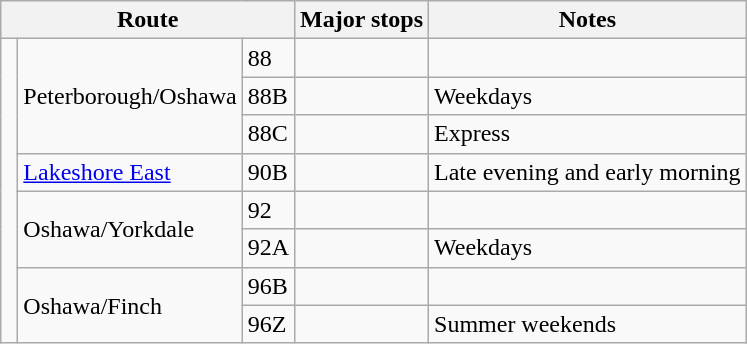<table class="wikitable">
<tr>
<th colspan=3>Route</th>
<th>Major stops</th>
<th>Notes</th>
</tr>
<tr>
<td rowspan="13" bgcolor=> </td>
<td rowspan=3>Peterborough/Oshawa</td>
<td>88</td>
<td></td>
<td></td>
</tr>
<tr>
<td>88B</td>
<td></td>
<td>Weekdays</td>
</tr>
<tr>
<td>88C</td>
<td></td>
<td>Express</td>
</tr>
<tr>
<td rowspan=1><a href='#'>Lakeshore East</a></td>
<td>90B</td>
<td></td>
<td>Late evening and early morning</td>
</tr>
<tr>
<td rowspan="2">Oshawa/Yorkdale</td>
<td>92</td>
<td></td>
<td></td>
</tr>
<tr>
<td>92A</td>
<td></td>
<td>Weekdays</td>
</tr>
<tr>
<td rowspan=6>Oshawa/Finch</td>
<td>96B</td>
<td></td>
<td></td>
</tr>
<tr>
<td>96Z</td>
<td></td>
<td>Summer weekends</td>
</tr>
</table>
